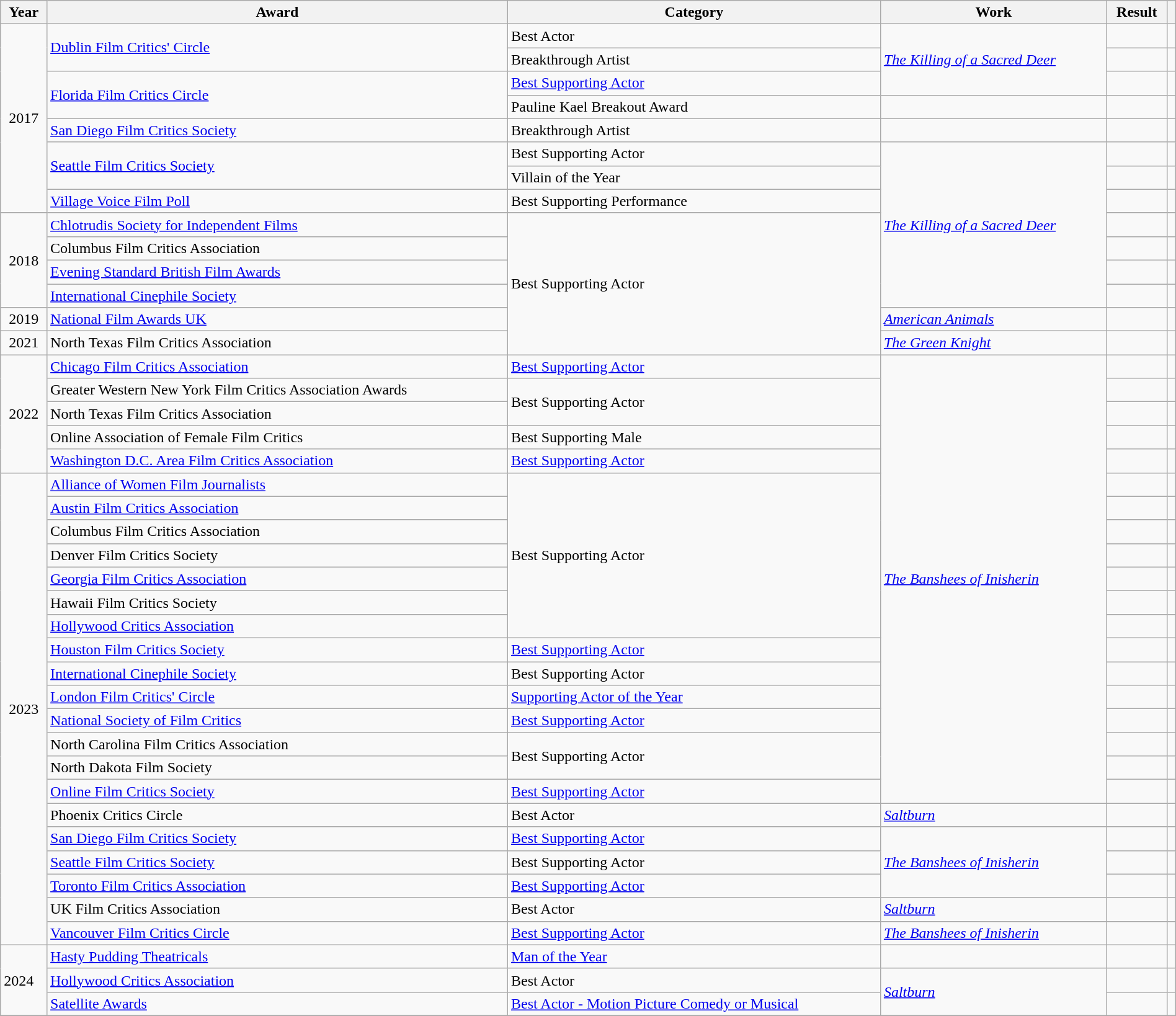<table class="wikitable plainrowheaders sortable" style="width:100%;">
<tr>
<th>Year</th>
<th>Award</th>
<th>Category</th>
<th>Work</th>
<th>Result</th>
<th class="unsortable"></th>
</tr>
<tr>
<td rowspan="8" align="center">2017</td>
<td rowspan="2"><a href='#'>Dublin Film Critics' Circle</a></td>
<td>Best Actor</td>
<td rowspan="3"><em><a href='#'>The Killing of a Sacred Deer</a></em></td>
<td></td>
<td></td>
</tr>
<tr>
<td>Breakthrough Artist</td>
<td></td>
<td align="center"></td>
</tr>
<tr>
<td rowspan="2"><a href='#'>Florida Film Critics Circle</a></td>
<td><a href='#'>Best Supporting Actor</a></td>
<td></td>
<td></td>
</tr>
<tr>
<td>Pauline Kael Breakout Award</td>
<td></td>
<td></td>
<td></td>
</tr>
<tr>
<td><a href='#'>San Diego Film Critics Society</a></td>
<td>Breakthrough Artist</td>
<td></td>
<td></td>
<td></td>
</tr>
<tr>
<td rowspan="2"><a href='#'>Seattle Film Critics Society</a></td>
<td>Best Supporting Actor</td>
<td rowspan="7"><em><a href='#'>The Killing of a Sacred Deer</a></em></td>
<td></td>
<td></td>
</tr>
<tr>
<td>Villain of the Year</td>
<td></td>
<td></td>
</tr>
<tr>
<td><a href='#'>Village Voice Film Poll</a></td>
<td>Best Supporting Performance</td>
<td></td>
<td></td>
</tr>
<tr>
<td rowspan="4" align="center">2018</td>
<td><a href='#'>Chlotrudis Society for Independent Films</a></td>
<td rowspan="6">Best Supporting Actor</td>
<td></td>
<td></td>
</tr>
<tr>
<td>Columbus Film Critics Association</td>
<td></td>
<td></td>
</tr>
<tr>
<td><a href='#'>Evening Standard British Film Awards</a></td>
<td></td>
<td align="center"></td>
</tr>
<tr>
<td><a href='#'>International Cinephile Society</a></td>
<td></td>
<td></td>
</tr>
<tr>
<td align="center">2019</td>
<td><a href='#'>National Film Awards UK</a></td>
<td><em><a href='#'>American Animals</a></em></td>
<td></td>
<td></td>
</tr>
<tr>
<td align="center">2021</td>
<td>North Texas Film Critics Association</td>
<td><em><a href='#'>The Green Knight</a></em></td>
<td></td>
<td></td>
</tr>
<tr>
<td rowspan="5" align="center">2022</td>
<td><a href='#'>Chicago Film Critics Association</a></td>
<td><a href='#'>Best Supporting Actor</a></td>
<td rowspan="19"><em><a href='#'>The Banshees of Inisherin</a></em></td>
<td></td>
<td></td>
</tr>
<tr>
<td>Greater Western New York Film Critics Association Awards</td>
<td rowspan="2">Best Supporting Actor</td>
<td></td>
<td></td>
</tr>
<tr>
<td>North Texas Film Critics Association</td>
<td></td>
<td></td>
</tr>
<tr>
<td>Online Association of Female Film Critics</td>
<td>Best Supporting Male</td>
<td></td>
<td></td>
</tr>
<tr>
<td><a href='#'>Washington D.C. Area Film Critics Association</a></td>
<td><a href='#'>Best Supporting Actor</a></td>
<td></td>
<td></td>
</tr>
<tr>
<td rowspan="20" align="center">2023</td>
<td><a href='#'>Alliance of Women Film Journalists</a></td>
<td rowspan="7">Best Supporting Actor</td>
<td></td>
<td align="center"></td>
</tr>
<tr>
<td><a href='#'>Austin Film Critics Association</a></td>
<td></td>
<td></td>
</tr>
<tr>
<td>Columbus Film Critics Association</td>
<td></td>
<td></td>
</tr>
<tr>
<td>Denver Film Critics Society</td>
<td></td>
<td></td>
</tr>
<tr>
<td><a href='#'>Georgia Film Critics Association</a></td>
<td></td>
<td></td>
</tr>
<tr>
<td>Hawaii Film Critics Society</td>
<td></td>
<td></td>
</tr>
<tr>
<td><a href='#'>Hollywood Critics Association</a></td>
<td></td>
<td></td>
</tr>
<tr>
<td><a href='#'>Houston Film Critics Society</a></td>
<td><a href='#'>Best Supporting Actor</a></td>
<td></td>
<td></td>
</tr>
<tr>
<td><a href='#'>International Cinephile Society</a></td>
<td>Best Supporting Actor</td>
<td></td>
<td></td>
</tr>
<tr>
<td><a href='#'>London Film Critics' Circle</a></td>
<td><a href='#'>Supporting Actor of the Year</a></td>
<td></td>
<td></td>
</tr>
<tr>
<td><a href='#'>National Society of Film Critics</a></td>
<td><a href='#'>Best Supporting Actor</a></td>
<td></td>
<td></td>
</tr>
<tr>
<td>North Carolina Film Critics Association</td>
<td rowspan="2">Best Supporting Actor</td>
<td></td>
<td></td>
</tr>
<tr>
<td>North Dakota Film Society</td>
<td></td>
<td></td>
</tr>
<tr>
<td><a href='#'>Online Film Critics Society</a></td>
<td><a href='#'>Best Supporting Actor</a></td>
<td></td>
<td></td>
</tr>
<tr>
<td>Phoenix Critics Circle</td>
<td>Best Actor</td>
<td><em><a href='#'>Saltburn</a></em></td>
<td></td>
<td></td>
</tr>
<tr>
<td><a href='#'>San Diego Film Critics Society</a></td>
<td><a href='#'>Best Supporting Actor</a></td>
<td rowspan="3"><em><a href='#'>The Banshees of Inisherin</a></em></td>
<td></td>
<td></td>
</tr>
<tr>
<td><a href='#'>Seattle Film Critics Society</a></td>
<td>Best Supporting Actor</td>
<td></td>
<td></td>
</tr>
<tr>
<td><a href='#'>Toronto Film Critics Association</a></td>
<td><a href='#'>Best Supporting Actor</a></td>
<td></td>
<td align="center"></td>
</tr>
<tr>
<td>UK Film Critics Association</td>
<td>Best Actor</td>
<td><em><a href='#'>Saltburn</a></em></td>
<td></td>
<td></td>
</tr>
<tr>
<td><a href='#'>Vancouver Film Critics Circle</a></td>
<td><a href='#'>Best Supporting Actor</a></td>
<td><em><a href='#'>The Banshees of Inisherin</a></em></td>
<td></td>
<td></td>
</tr>
<tr>
<td rowspan="3">2024</td>
<td><a href='#'>Hasty Pudding Theatricals</a></td>
<td><a href='#'>Man of the Year</a></td>
<td></td>
<td></td>
<td></td>
</tr>
<tr>
<td><a href='#'>Hollywood Critics Association</a></td>
<td>Best Actor</td>
<td rowspan="2"><em><a href='#'>Saltburn</a></em></td>
<td></td>
<td></td>
</tr>
<tr>
<td><a href='#'>Satellite Awards</a></td>
<td><a href='#'>Best Actor - Motion Picture Comedy or Musical</a></td>
<td></td>
<td align="center"></td>
</tr>
<tr>
</tr>
</table>
